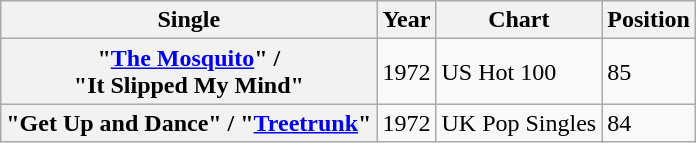<table class="wikitable plainrowheaders">
<tr>
<th scope="col">Single</th>
<th scope="col">Year</th>
<th scope="col">Chart</th>
<th scope="col">Position</th>
</tr>
<tr>
<th scope="row">"<a href='#'>The Mosquito</a>" /<br> "It Slipped My Mind"</th>
<td>1972</td>
<td>US Hot 100</td>
<td>85</td>
</tr>
<tr>
<th scope="row">"Get Up and Dance" / "<a href='#'>Treetrunk</a>"</th>
<td>1972</td>
<td>UK Pop Singles</td>
<td>84</td>
</tr>
</table>
